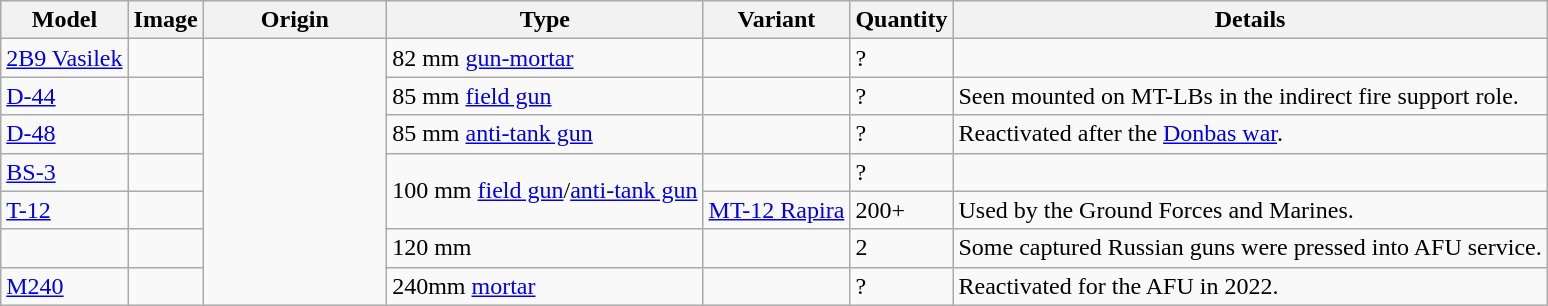<table class="wikitable sortable">
<tr>
<th>Model</th>
<th>Image</th>
<th style="width:115px;">Origin</th>
<th>Type</th>
<th>Variant</th>
<th>Quantity</th>
<th>Details</th>
</tr>
<tr>
<td><a href='#'>2B9 Vasilek</a></td>
<td></td>
<td rowspan="7"></td>
<td>82 mm <a href='#'>gun-mortar</a></td>
<td></td>
<td>?</td>
<td></td>
</tr>
<tr>
<td><a href='#'>D-44</a></td>
<td></td>
<td>85 mm <a href='#'>field gun</a></td>
<td></td>
<td>?</td>
<td>Seen mounted on MT-LBs in the indirect fire support role.</td>
</tr>
<tr>
<td><a href='#'>D-48</a></td>
<td></td>
<td>85 mm <a href='#'>anti-tank gun</a></td>
<td></td>
<td>?</td>
<td>Reactivated after the <a href='#'>Donbas war</a>.</td>
</tr>
<tr>
<td><a href='#'>BS-3</a></td>
<td></td>
<td rowspan="2">100 mm <a href='#'>field gun</a>/<a href='#'>anti-tank gun</a></td>
<td></td>
<td>?</td>
<td></td>
</tr>
<tr>
<td><a href='#'>T-12</a></td>
<td></td>
<td><a href='#'>MT-12 Rapira</a></td>
<td>200+</td>
<td>Used by the Ground Forces and Marines.</td>
</tr>
<tr>
<td></td>
<td></td>
<td>120 mm</td>
<td></td>
<td>2</td>
<td>Some captured Russian guns were pressed into AFU service.</td>
</tr>
<tr>
<td><a href='#'>M240</a></td>
<td></td>
<td>240mm <a href='#'>mortar</a></td>
<td></td>
<td>?</td>
<td>Reactivated for the AFU in 2022.</td>
</tr>
</table>
